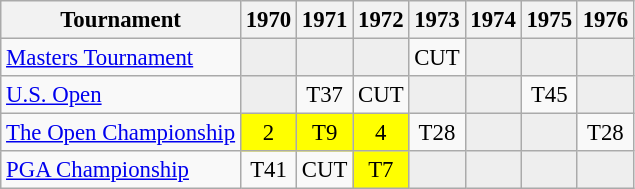<table class="wikitable" style="font-size:95%;text-align:center;">
<tr>
<th>Tournament</th>
<th>1970</th>
<th>1971</th>
<th>1972</th>
<th>1973</th>
<th>1974</th>
<th>1975</th>
<th>1976</th>
</tr>
<tr>
<td align=left><a href='#'>Masters Tournament</a></td>
<td style="background:#eeeeee;"></td>
<td style="background:#eeeeee;"></td>
<td style="background:#eeeeee;"></td>
<td>CUT</td>
<td style="background:#eeeeee;"></td>
<td style="background:#eeeeee;"></td>
<td style="background:#eeeeee;"></td>
</tr>
<tr>
<td align=left><a href='#'>U.S. Open</a></td>
<td style="background:#eeeeee;"></td>
<td>T37</td>
<td>CUT</td>
<td style="background:#eeeeee;"></td>
<td style="background:#eeeeee;"></td>
<td>T45</td>
<td style="background:#eeeeee;"></td>
</tr>
<tr>
<td align=left><a href='#'>The Open Championship</a></td>
<td style="background:yellow;">2</td>
<td style="background:yellow;">T9</td>
<td style="background:yellow;">4</td>
<td>T28</td>
<td style="background:#eeeeee;"></td>
<td style="background:#eeeeee;"></td>
<td>T28</td>
</tr>
<tr>
<td align=left><a href='#'>PGA Championship</a></td>
<td>T41</td>
<td>CUT</td>
<td style="background:yellow;">T7</td>
<td style="background:#eeeeee;"></td>
<td style="background:#eeeeee;"></td>
<td style="background:#eeeeee;"></td>
<td style="background:#eeeeee;"></td>
</tr>
</table>
